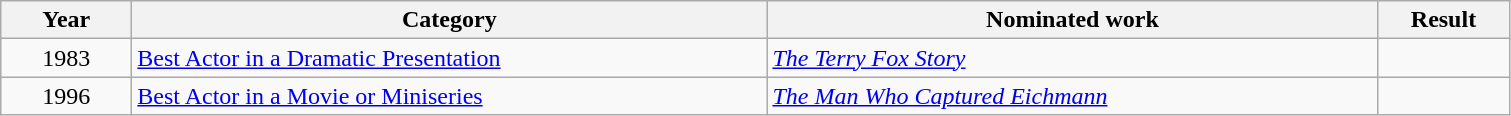<table class=wikitable>
<tr>
<th scope="col" style="width:5em;">Year</th>
<th scope="col" style="width:26em;">Category</th>
<th scope="col" style="width:25em;">Nominated work</th>
<th scope="col" style="width:5em;">Result</th>
</tr>
<tr>
<td style="text-align:center;">1983</td>
<td><a href='#'>Best Actor in a Dramatic Presentation</a></td>
<td><em><a href='#'>The Terry Fox Story</a></em></td>
<td></td>
</tr>
<tr>
<td style="text-align:center;">1996</td>
<td><a href='#'>Best Actor in a Movie or Miniseries</a></td>
<td><em><a href='#'>The Man Who Captured Eichmann</a></em></td>
<td></td>
</tr>
</table>
